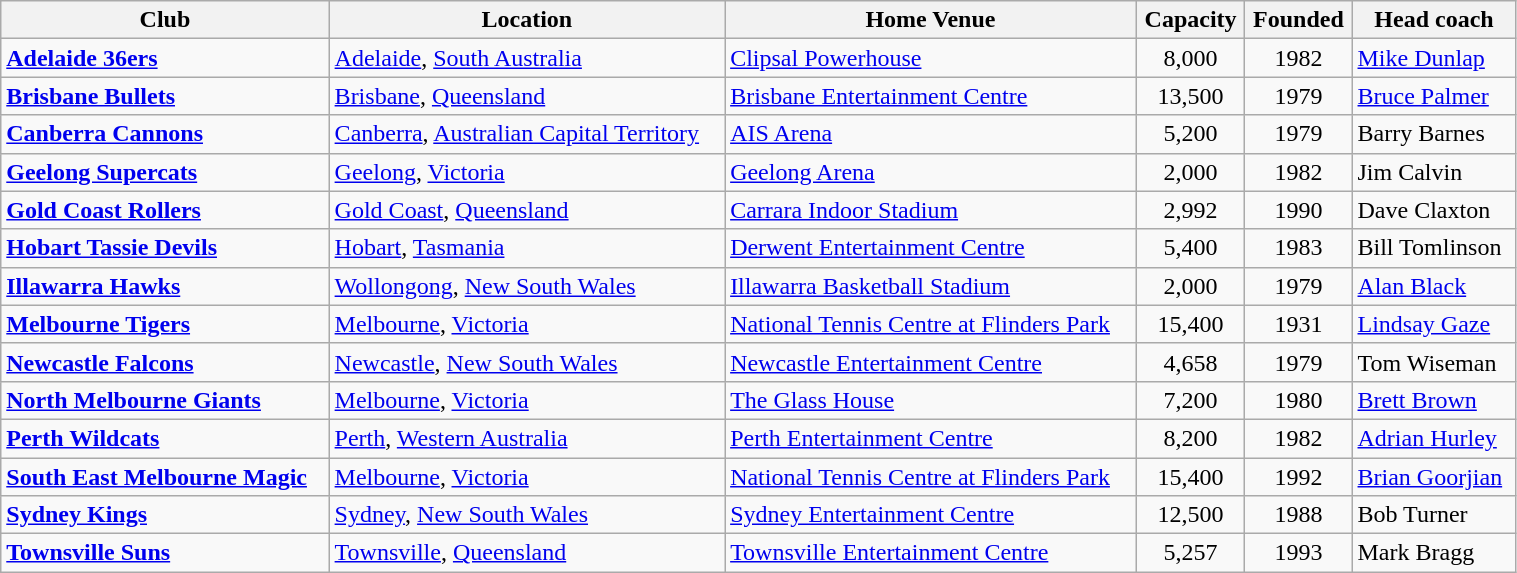<table class="wikitable sortable" style="width:80%; text-align:left">
<tr>
<th>Club</th>
<th>Location</th>
<th>Home Venue</th>
<th>Capacity</th>
<th>Founded</th>
<th>Head coach</th>
</tr>
<tr>
<td><strong><a href='#'>Adelaide 36ers</a></strong></td>
<td> <a href='#'>Adelaide</a>, <a href='#'>South Australia</a></td>
<td><a href='#'>Clipsal Powerhouse</a></td>
<td align=center>8,000</td>
<td align=center>1982</td>
<td> <a href='#'>Mike Dunlap</a></td>
</tr>
<tr>
<td><strong><a href='#'>Brisbane Bullets</a></strong></td>
<td> <a href='#'>Brisbane</a>, <a href='#'>Queensland</a></td>
<td><a href='#'>Brisbane Entertainment Centre</a></td>
<td align=center>13,500</td>
<td align=center>1979</td>
<td> <a href='#'>Bruce Palmer</a></td>
</tr>
<tr>
<td><strong><a href='#'>Canberra Cannons</a></strong></td>
<td> <a href='#'>Canberra</a>, <a href='#'>Australian Capital Territory</a></td>
<td><a href='#'>AIS Arena</a></td>
<td align=center>5,200</td>
<td align=center>1979</td>
<td> Barry Barnes</td>
</tr>
<tr>
<td><strong><a href='#'>Geelong Supercats</a></strong></td>
<td> <a href='#'>Geelong</a>, <a href='#'>Victoria</a></td>
<td><a href='#'>Geelong Arena</a></td>
<td align=center>2,000</td>
<td align=center>1982</td>
<td> Jim Calvin</td>
</tr>
<tr>
<td><strong><a href='#'>Gold Coast Rollers</a></strong></td>
<td> <a href='#'>Gold Coast</a>, <a href='#'>Queensland</a></td>
<td><a href='#'>Carrara Indoor Stadium</a></td>
<td align=center>2,992</td>
<td align=center>1990</td>
<td> Dave Claxton</td>
</tr>
<tr>
<td><strong><a href='#'>Hobart Tassie Devils</a></strong></td>
<td> <a href='#'>Hobart</a>, <a href='#'>Tasmania</a></td>
<td><a href='#'>Derwent Entertainment Centre</a></td>
<td align=center>5,400</td>
<td align=center>1983</td>
<td> Bill Tomlinson</td>
</tr>
<tr>
<td><strong><a href='#'>Illawarra Hawks</a></strong></td>
<td> <a href='#'>Wollongong</a>, <a href='#'>New South Wales</a></td>
<td><a href='#'>Illawarra Basketball Stadium</a></td>
<td align=center>2,000</td>
<td align=center>1979</td>
<td> <a href='#'>Alan Black</a></td>
</tr>
<tr>
<td><strong><a href='#'>Melbourne Tigers</a></strong></td>
<td> <a href='#'>Melbourne</a>, <a href='#'>Victoria</a></td>
<td><a href='#'>National Tennis Centre at Flinders Park</a></td>
<td align=center>15,400</td>
<td align=center>1931</td>
<td> <a href='#'>Lindsay Gaze</a></td>
</tr>
<tr>
<td><strong><a href='#'>Newcastle Falcons</a></strong></td>
<td> <a href='#'>Newcastle</a>, <a href='#'>New South Wales</a></td>
<td><a href='#'>Newcastle Entertainment Centre</a></td>
<td align=center>4,658</td>
<td align=center>1979</td>
<td> Tom Wiseman</td>
</tr>
<tr>
<td><strong><a href='#'>North Melbourne Giants</a></strong></td>
<td> <a href='#'>Melbourne</a>, <a href='#'>Victoria</a></td>
<td><a href='#'>The Glass House</a></td>
<td align=center>7,200</td>
<td align=center>1980</td>
<td> <a href='#'>Brett Brown</a></td>
</tr>
<tr>
<td><strong><a href='#'>Perth Wildcats</a></strong></td>
<td> <a href='#'>Perth</a>, <a href='#'>Western Australia</a></td>
<td><a href='#'>Perth Entertainment Centre</a></td>
<td align=center>8,200</td>
<td align=center>1982</td>
<td> <a href='#'>Adrian Hurley</a></td>
</tr>
<tr>
<td><strong><a href='#'>South East Melbourne Magic</a></strong></td>
<td> <a href='#'>Melbourne</a>, <a href='#'>Victoria</a></td>
<td><a href='#'>National Tennis Centre at Flinders Park</a></td>
<td align=center>15,400</td>
<td align=center>1992</td>
<td> <a href='#'>Brian Goorjian</a></td>
</tr>
<tr>
<td><strong><a href='#'>Sydney Kings</a></strong></td>
<td> <a href='#'>Sydney</a>, <a href='#'>New South Wales</a></td>
<td><a href='#'>Sydney Entertainment Centre</a></td>
<td align=center>12,500</td>
<td align=center>1988</td>
<td> Bob Turner</td>
</tr>
<tr>
<td><strong><a href='#'>Townsville Suns</a></strong></td>
<td> <a href='#'>Townsville</a>, <a href='#'>Queensland</a></td>
<td><a href='#'>Townsville Entertainment Centre</a></td>
<td align=center>5,257</td>
<td align=center>1993</td>
<td> Mark Bragg</td>
</tr>
</table>
